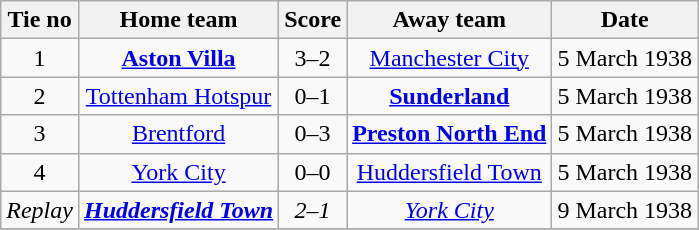<table class="wikitable" style="text-align: center">
<tr>
<th>Tie no</th>
<th>Home team</th>
<th>Score</th>
<th>Away team</th>
<th>Date</th>
</tr>
<tr>
<td>1</td>
<td><strong><a href='#'>Aston Villa</a></strong></td>
<td>3–2</td>
<td><a href='#'>Manchester City</a></td>
<td>5 March 1938</td>
</tr>
<tr>
<td>2</td>
<td><a href='#'>Tottenham Hotspur</a></td>
<td>0–1</td>
<td><strong><a href='#'>Sunderland</a></strong></td>
<td>5 March 1938</td>
</tr>
<tr>
<td>3</td>
<td><a href='#'>Brentford</a></td>
<td>0–3</td>
<td><strong><a href='#'>Preston North End</a></strong></td>
<td>5 March 1938</td>
</tr>
<tr>
<td>4</td>
<td><a href='#'>York City</a></td>
<td>0–0</td>
<td><a href='#'>Huddersfield Town</a></td>
<td>5 March 1938</td>
</tr>
<tr>
<td><em>Replay</em></td>
<td><strong><em><a href='#'>Huddersfield Town</a></em></strong></td>
<td><em>2–1</em></td>
<td><em><a href='#'>York City</a></em></td>
<td>9 March 1938</td>
</tr>
<tr>
</tr>
</table>
